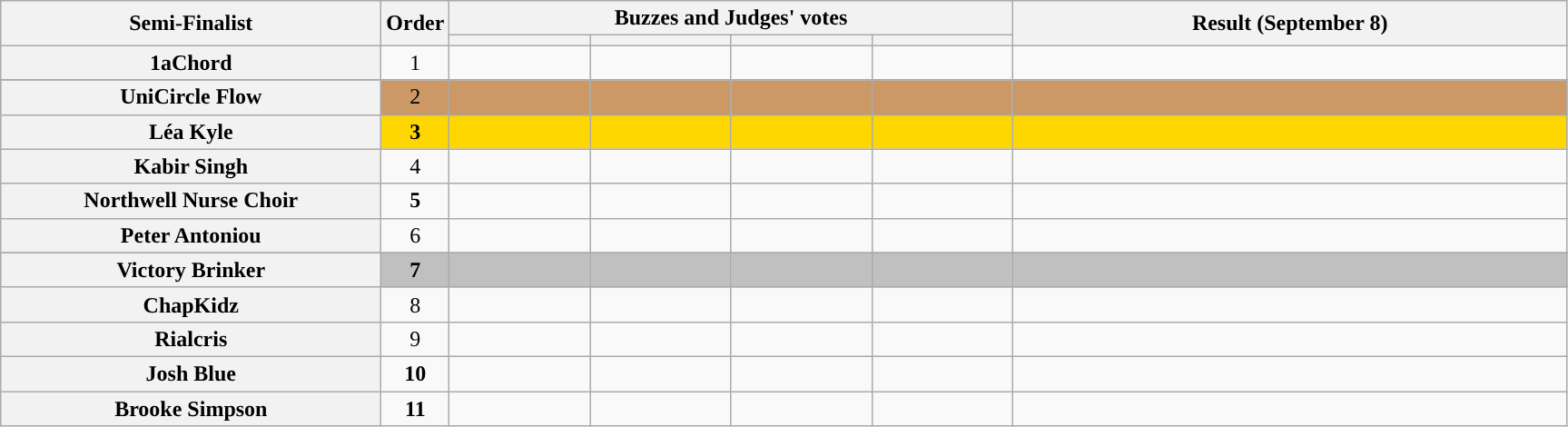<table class="wikitable plainrowheaders sortable" style="text-align:center;">
<tr>
<th scope="col" rowspan="2" class="unsortable" style="width:17em;">Semi-Finalist</th>
<th scope="col" rowspan="2" style="width:1em;">Order</th>
<th scope="col" colspan="4" class="unsortable" style="width:24em;">Buzzes and Judges' votes</th>
<th scope="col" rowspan="2" style="width:25em;">Result (September 8)</th>
</tr>
<tr>
<th scope="col" class="unsortable" style="width:6em;"></th>
<th scope="col" class="unsortable" style="width:6em;"></th>
<th scope="col" class="unsortable" style="width:6em;"></th>
<th scope="col" class="unsortable" style="width:6em;"></th>
</tr>
<tr>
<th scope="row">1aChord</th>
<td>1</td>
<td style="text-align:center;"></td>
<td style="text-align:center;"></td>
<td style="text-align:center;"></td>
<td style="text-align:center;"></td>
<td></td>
</tr>
<tr>
</tr>
<tr style="background:#c96">
<th scope="row">UniCircle Flow</th>
<td>2</td>
<td style="text-align:center;"></td>
<td style="text-align:center;"></td>
<td style="text-align:center;"></td>
<td style="text-align:center;"></td>
<td></td>
</tr>
<tr style="background:gold">
<th scope="row"><strong>Léa Kyle</strong></th>
<td><strong>3</strong></td>
<td style="text-align:center;"></td>
<td style="text-align:center;"></td>
<td style="text-align:center;"></td>
<td style="text-align:center;"></td>
<td><strong></strong></td>
</tr>
<tr>
<th scope="row">Kabir Singh</th>
<td>4</td>
<td style="text-align:center;"></td>
<td style="text-align:center;"></td>
<td style="text-align:center;"></td>
<td style="text-align:center;"></td>
<td></td>
</tr>
<tr -style="background:NavajoWhite">
<th scope="row"><strong>Northwell Nurse Choir</strong></th>
<td><strong>5</strong></td>
<td style="text-align:center;"></td>
<td style="text-align:center;"></td>
<td style="text-align:center;"></td>
<td style="text-align:center;"></td>
<td><strong></strong></td>
</tr>
<tr>
<th scope="row">Peter Antoniou</th>
<td>6</td>
<td style="text-align:center;"></td>
<td style="text-align:center;"></td>
<td style="text-align:center;"></td>
<td style="text-align:center;"></td>
<td></td>
</tr>
<tr>
</tr>
<tr style="background:silver">
<th scope="row"><strong>Victory Brinker</strong></th>
<td><strong>7</strong></td>
<td style="text-align:center;"></td>
<td style="text-align:center;"></td>
<td style="text-align:center;"></td>
<td style="text-align:center;"></td>
<td><strong></strong></td>
</tr>
<tr>
<th scope="row">ChapKidz</th>
<td>8</td>
<td style="text-align:center;"></td>
<td style="text-align:center;"></td>
<td style="text-align:center;"></td>
<td style="text-align:center;"></td>
<td></td>
</tr>
<tr>
<th scope="row">Rialcris</th>
<td>9</td>
<td style="text-align:center;"></td>
<td style="text-align:center;"></td>
<td style="text-align:center;"></td>
<td style="text-align:center;"></td>
<td></td>
</tr>
<tr -style="background:NavajoWhite">
<th scope="row"><strong>Josh Blue</strong></th>
<td><strong>10</strong></td>
<td style="text-align:center;"></td>
<td style="text-align:center;"></td>
<td style="text-align:center;"></td>
<td style="text-align:center;"></td>
<td><strong></strong></td>
</tr>
<tr -style="background:NavajoWhite">
<th scope="row"><strong>Brooke Simpson</strong></th>
<td><strong>11</strong></td>
<td style="text-align:center;"></td>
<td style="text-align:center;"></td>
<td style="text-align:center;"></td>
<td style="text-align:center;"></td>
<td><strong></strong></td>
</tr>
</table>
